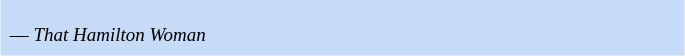<table class="toccolours" style="float: left; margin-left: 1em; margin-right: 2em; font-size: 95%; background:#c6dbf7; color:black; width:30em; max-width: 40%;" cellspacing="5">
<tr>
<td style="text-align: left;"></td>
</tr>
<tr>
<td style="text-align: left;"><small>— <em>That Hamilton Woman</em> </small></td>
</tr>
</table>
